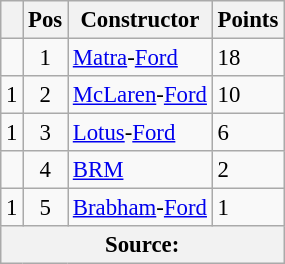<table class="wikitable" style="font-size: 95%;">
<tr>
<th></th>
<th>Pos</th>
<th>Constructor</th>
<th>Points</th>
</tr>
<tr>
<td align="left"></td>
<td align="center">1</td>
<td> <a href='#'>Matra</a>-<a href='#'>Ford</a></td>
<td align="left">18</td>
</tr>
<tr>
<td align="left"> 1</td>
<td align="center">2</td>
<td> <a href='#'>McLaren</a>-<a href='#'>Ford</a></td>
<td align="left">10</td>
</tr>
<tr>
<td align="left"> 1</td>
<td align="center">3</td>
<td> <a href='#'>Lotus</a>-<a href='#'>Ford</a></td>
<td align="left">6</td>
</tr>
<tr>
<td align="left"></td>
<td align="center">4</td>
<td> <a href='#'>BRM</a></td>
<td align="left">2</td>
</tr>
<tr>
<td align="left"> 1</td>
<td align="center">5</td>
<td> <a href='#'>Brabham</a>-<a href='#'>Ford</a></td>
<td align="left">1</td>
</tr>
<tr>
<th colspan=4>Source: </th>
</tr>
</table>
